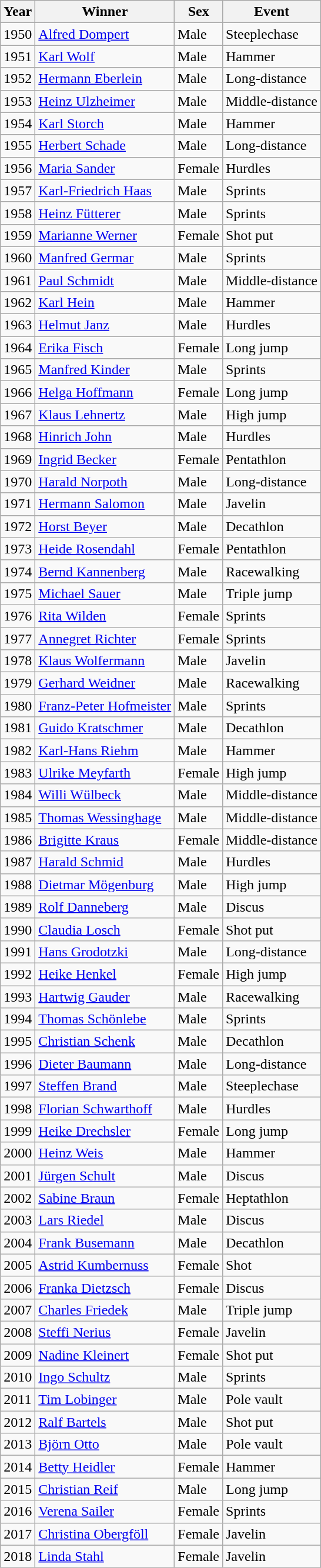<table class="wikitable sortable">
<tr>
<th>Year</th>
<th>Winner</th>
<th>Sex</th>
<th>Event</th>
</tr>
<tr>
<td>1950</td>
<td><a href='#'>Alfred Dompert</a></td>
<td>Male</td>
<td>Steeplechase</td>
</tr>
<tr>
<td>1951</td>
<td><a href='#'>Karl Wolf</a></td>
<td>Male</td>
<td>Hammer</td>
</tr>
<tr>
<td>1952</td>
<td><a href='#'>Hermann Eberlein</a></td>
<td>Male</td>
<td>Long-distance</td>
</tr>
<tr>
<td>1953</td>
<td><a href='#'>Heinz Ulzheimer</a></td>
<td>Male</td>
<td>Middle-distance</td>
</tr>
<tr>
<td>1954</td>
<td><a href='#'>Karl Storch</a></td>
<td>Male</td>
<td>Hammer</td>
</tr>
<tr>
<td>1955</td>
<td><a href='#'>Herbert Schade</a></td>
<td>Male</td>
<td>Long-distance</td>
</tr>
<tr>
<td>1956</td>
<td><a href='#'>Maria Sander</a></td>
<td>Female</td>
<td>Hurdles</td>
</tr>
<tr>
<td>1957</td>
<td><a href='#'>Karl-Friedrich Haas</a></td>
<td>Male</td>
<td>Sprints</td>
</tr>
<tr>
<td>1958</td>
<td><a href='#'>Heinz Fütterer</a></td>
<td>Male</td>
<td>Sprints</td>
</tr>
<tr>
<td>1959</td>
<td><a href='#'>Marianne Werner</a></td>
<td>Female</td>
<td>Shot put</td>
</tr>
<tr>
<td>1960</td>
<td><a href='#'>Manfred Germar</a></td>
<td>Male</td>
<td>Sprints</td>
</tr>
<tr>
<td>1961</td>
<td><a href='#'>Paul Schmidt</a></td>
<td>Male</td>
<td>Middle-distance</td>
</tr>
<tr>
<td>1962</td>
<td><a href='#'>Karl Hein</a></td>
<td>Male</td>
<td>Hammer</td>
</tr>
<tr>
<td>1963</td>
<td><a href='#'>Helmut Janz</a></td>
<td>Male</td>
<td>Hurdles</td>
</tr>
<tr>
<td>1964</td>
<td><a href='#'>Erika Fisch</a></td>
<td>Female</td>
<td>Long jump</td>
</tr>
<tr>
<td>1965</td>
<td><a href='#'>Manfred Kinder</a></td>
<td>Male</td>
<td>Sprints</td>
</tr>
<tr>
<td>1966</td>
<td><a href='#'>Helga Hoffmann</a></td>
<td>Female</td>
<td>Long jump</td>
</tr>
<tr>
<td>1967</td>
<td><a href='#'>Klaus Lehnertz</a></td>
<td>Male</td>
<td>High jump</td>
</tr>
<tr>
<td>1968</td>
<td><a href='#'>Hinrich John</a></td>
<td>Male</td>
<td>Hurdles</td>
</tr>
<tr>
<td>1969</td>
<td><a href='#'>Ingrid Becker</a></td>
<td>Female</td>
<td>Pentathlon</td>
</tr>
<tr>
<td>1970</td>
<td><a href='#'>Harald Norpoth</a></td>
<td>Male</td>
<td>Long-distance</td>
</tr>
<tr>
<td>1971</td>
<td><a href='#'>Hermann Salomon</a></td>
<td>Male</td>
<td>Javelin</td>
</tr>
<tr>
<td>1972</td>
<td><a href='#'>Horst Beyer</a></td>
<td>Male</td>
<td>Decathlon</td>
</tr>
<tr>
<td>1973</td>
<td><a href='#'>Heide Rosendahl</a></td>
<td>Female</td>
<td>Pentathlon</td>
</tr>
<tr>
<td>1974</td>
<td><a href='#'>Bernd Kannenberg</a></td>
<td>Male</td>
<td>Racewalking</td>
</tr>
<tr>
<td>1975</td>
<td><a href='#'>Michael Sauer</a></td>
<td>Male</td>
<td>Triple jump</td>
</tr>
<tr>
<td>1976</td>
<td><a href='#'>Rita Wilden</a></td>
<td>Female</td>
<td>Sprints</td>
</tr>
<tr>
<td>1977</td>
<td><a href='#'>Annegret Richter</a></td>
<td>Female</td>
<td>Sprints</td>
</tr>
<tr>
<td>1978</td>
<td><a href='#'>Klaus Wolfermann</a></td>
<td>Male</td>
<td>Javelin</td>
</tr>
<tr>
<td>1979</td>
<td><a href='#'>Gerhard Weidner</a></td>
<td>Male</td>
<td>Racewalking</td>
</tr>
<tr>
<td>1980</td>
<td><a href='#'>Franz-Peter Hofmeister</a></td>
<td>Male</td>
<td>Sprints</td>
</tr>
<tr>
<td>1981</td>
<td><a href='#'>Guido Kratschmer</a></td>
<td>Male</td>
<td>Decathlon</td>
</tr>
<tr>
<td>1982</td>
<td><a href='#'>Karl-Hans Riehm</a></td>
<td>Male</td>
<td>Hammer</td>
</tr>
<tr>
<td>1983</td>
<td><a href='#'>Ulrike Meyfarth</a></td>
<td>Female</td>
<td>High jump</td>
</tr>
<tr>
<td>1984</td>
<td><a href='#'>Willi Wülbeck</a></td>
<td>Male</td>
<td>Middle-distance</td>
</tr>
<tr>
<td>1985</td>
<td><a href='#'>Thomas Wessinghage</a></td>
<td>Male</td>
<td>Middle-distance</td>
</tr>
<tr>
<td>1986</td>
<td><a href='#'>Brigitte Kraus</a></td>
<td>Female</td>
<td>Middle-distance</td>
</tr>
<tr>
<td>1987</td>
<td><a href='#'>Harald Schmid</a></td>
<td>Male</td>
<td>Hurdles</td>
</tr>
<tr>
<td>1988</td>
<td><a href='#'>Dietmar Mögenburg</a></td>
<td>Male</td>
<td>High jump</td>
</tr>
<tr>
<td>1989</td>
<td><a href='#'>Rolf Danneberg</a></td>
<td>Male</td>
<td>Discus</td>
</tr>
<tr>
<td>1990</td>
<td><a href='#'>Claudia Losch</a></td>
<td>Female</td>
<td>Shot put</td>
</tr>
<tr>
<td>1991</td>
<td><a href='#'>Hans Grodotzki</a></td>
<td>Male</td>
<td>Long-distance</td>
</tr>
<tr>
<td>1992</td>
<td><a href='#'>Heike Henkel</a></td>
<td>Female</td>
<td>High jump</td>
</tr>
<tr>
<td>1993</td>
<td><a href='#'>Hartwig Gauder</a></td>
<td>Male</td>
<td>Racewalking</td>
</tr>
<tr>
<td>1994</td>
<td><a href='#'>Thomas Schönlebe</a></td>
<td>Male</td>
<td>Sprints</td>
</tr>
<tr>
<td>1995</td>
<td><a href='#'>Christian Schenk</a></td>
<td>Male</td>
<td>Decathlon</td>
</tr>
<tr>
<td>1996</td>
<td><a href='#'>Dieter Baumann</a></td>
<td>Male</td>
<td>Long-distance</td>
</tr>
<tr>
<td>1997</td>
<td><a href='#'>Steffen Brand</a></td>
<td>Male</td>
<td>Steeplechase</td>
</tr>
<tr>
<td>1998</td>
<td><a href='#'>Florian Schwarthoff</a></td>
<td>Male</td>
<td>Hurdles</td>
</tr>
<tr>
<td>1999</td>
<td><a href='#'>Heike Drechsler</a></td>
<td>Female</td>
<td>Long jump</td>
</tr>
<tr>
<td>2000</td>
<td><a href='#'>Heinz Weis</a></td>
<td>Male</td>
<td>Hammer</td>
</tr>
<tr>
<td>2001</td>
<td><a href='#'>Jürgen Schult</a></td>
<td>Male</td>
<td>Discus</td>
</tr>
<tr>
<td>2002</td>
<td><a href='#'>Sabine Braun</a></td>
<td>Female</td>
<td>Heptathlon</td>
</tr>
<tr>
<td>2003</td>
<td><a href='#'>Lars Riedel</a></td>
<td>Male</td>
<td>Discus</td>
</tr>
<tr>
<td>2004</td>
<td><a href='#'>Frank Busemann</a></td>
<td>Male</td>
<td>Decathlon</td>
</tr>
<tr>
<td>2005</td>
<td><a href='#'>Astrid Kumbernuss</a></td>
<td>Female</td>
<td>Shot</td>
</tr>
<tr>
<td>2006</td>
<td><a href='#'>Franka Dietzsch</a></td>
<td>Female</td>
<td>Discus</td>
</tr>
<tr>
<td>2007</td>
<td><a href='#'>Charles Friedek</a></td>
<td>Male</td>
<td>Triple jump</td>
</tr>
<tr>
<td>2008</td>
<td><a href='#'>Steffi Nerius</a></td>
<td>Female</td>
<td>Javelin</td>
</tr>
<tr>
<td>2009</td>
<td><a href='#'>Nadine Kleinert</a></td>
<td>Female</td>
<td>Shot put</td>
</tr>
<tr>
<td>2010</td>
<td><a href='#'>Ingo Schultz</a></td>
<td>Male</td>
<td>Sprints</td>
</tr>
<tr>
<td>2011</td>
<td><a href='#'>Tim Lobinger</a></td>
<td>Male</td>
<td>Pole vault</td>
</tr>
<tr>
<td>2012</td>
<td><a href='#'>Ralf Bartels</a></td>
<td>Male</td>
<td>Shot put</td>
</tr>
<tr>
<td>2013</td>
<td><a href='#'>Björn Otto</a></td>
<td>Male</td>
<td>Pole vault</td>
</tr>
<tr>
<td>2014</td>
<td><a href='#'>Betty Heidler</a></td>
<td>Female</td>
<td>Hammer</td>
</tr>
<tr>
<td>2015</td>
<td><a href='#'>Christian Reif</a></td>
<td>Male</td>
<td>Long jump</td>
</tr>
<tr>
<td>2016</td>
<td><a href='#'>Verena Sailer</a></td>
<td>Female</td>
<td>Sprints</td>
</tr>
<tr>
<td>2017</td>
<td><a href='#'>Christina Obergföll</a></td>
<td>Female</td>
<td>Javelin</td>
</tr>
<tr>
<td>2018</td>
<td><a href='#'>Linda Stahl</a></td>
<td>Female</td>
<td>Javelin</td>
</tr>
</table>
